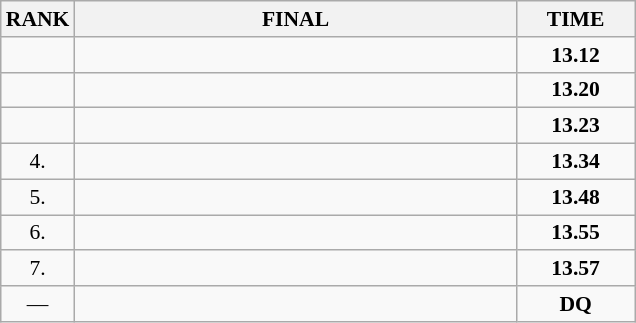<table class="wikitable" style="border-collapse: collapse; font-size: 90%;">
<tr>
<th>RANK</th>
<th style="width: 20em">FINAL</th>
<th style="width: 5em">TIME</th>
</tr>
<tr>
<td align="center"></td>
<td></td>
<td align="center"><strong>13.12</strong></td>
</tr>
<tr>
<td align="center"></td>
<td></td>
<td align="center"><strong>13.20</strong></td>
</tr>
<tr>
<td align="center"></td>
<td></td>
<td align="center"><strong>13.23</strong></td>
</tr>
<tr>
<td align="center">4.</td>
<td></td>
<td align="center"><strong>13.34</strong></td>
</tr>
<tr>
<td align="center">5.</td>
<td></td>
<td align="center"><strong>13.48</strong></td>
</tr>
<tr>
<td align="center">6.</td>
<td></td>
<td align="center"><strong>13.55</strong></td>
</tr>
<tr>
<td align="center">7.</td>
<td></td>
<td align="center"><strong>13.57</strong></td>
</tr>
<tr>
<td align="center">—</td>
<td></td>
<td align="center"><strong>DQ</strong></td>
</tr>
</table>
